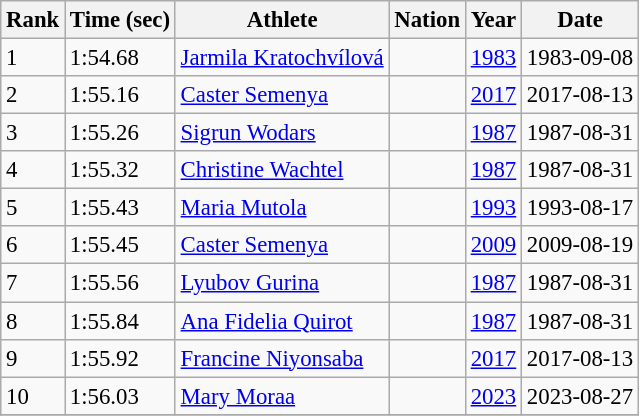<table class=wikitable style="font-size:95%">
<tr>
<th>Rank</th>
<th>Time (sec)</th>
<th>Athlete</th>
<th>Nation</th>
<th>Year</th>
<th>Date</th>
</tr>
<tr>
<td>1</td>
<td>1:54.68</td>
<td><a href='#'>Jarmila Kratochvílová</a></td>
<td></td>
<td><a href='#'>1983</a></td>
<td>1983-09-08</td>
</tr>
<tr>
<td>2</td>
<td>1:55.16</td>
<td><a href='#'>Caster Semenya</a></td>
<td></td>
<td><a href='#'>2017</a></td>
<td>2017-08-13</td>
</tr>
<tr>
<td>3</td>
<td>1:55.26</td>
<td><a href='#'>Sigrun Wodars</a></td>
<td></td>
<td><a href='#'>1987</a></td>
<td>1987-08-31</td>
</tr>
<tr>
<td>4</td>
<td>1:55.32</td>
<td><a href='#'>Christine Wachtel</a></td>
<td></td>
<td><a href='#'>1987</a></td>
<td>1987-08-31</td>
</tr>
<tr>
<td>5</td>
<td>1:55.43</td>
<td><a href='#'>Maria Mutola</a></td>
<td></td>
<td><a href='#'>1993</a></td>
<td>1993-08-17</td>
</tr>
<tr>
<td>6</td>
<td>1:55.45</td>
<td><a href='#'>Caster Semenya</a></td>
<td></td>
<td><a href='#'>2009</a></td>
<td>2009-08-19</td>
</tr>
<tr>
<td>7</td>
<td>1:55.56</td>
<td><a href='#'>Lyubov Gurina</a></td>
<td></td>
<td><a href='#'>1987</a></td>
<td>1987-08-31</td>
</tr>
<tr>
<td>8</td>
<td>1:55.84</td>
<td><a href='#'>Ana Fidelia Quirot</a></td>
<td></td>
<td><a href='#'>1987</a></td>
<td>1987-08-31</td>
</tr>
<tr>
<td>9</td>
<td>1:55.92</td>
<td><a href='#'>Francine Niyonsaba</a></td>
<td></td>
<td><a href='#'>2017</a></td>
<td>2017-08-13</td>
</tr>
<tr>
<td>10</td>
<td>1:56.03</td>
<td><a href='#'>Mary Moraa</a></td>
<td></td>
<td><a href='#'>2023</a></td>
<td>2023-08-27</td>
</tr>
<tr>
</tr>
</table>
